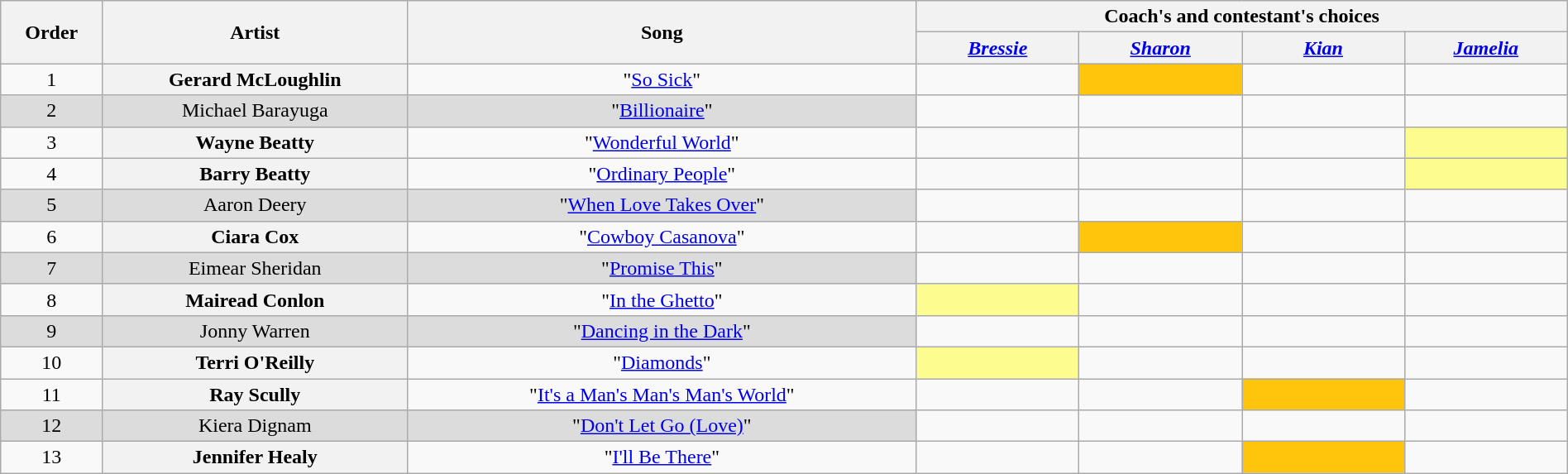<table class="wikitable" style="text-align:center; width:100%;">
<tr>
<th scope="col" rowspan="2" width="5%">Order</th>
<th scope="col" rowspan="2" width="15%">Artist</th>
<th scope="col" rowspan="2" width="25%">Song</th>
<th scope="col" colspan="4" width="32%">Coach's and contestant's choices</th>
</tr>
<tr>
<th width="8%"><em><a href='#'>Bressie</a></em></th>
<th width="8%"><em><a href='#'>Sharon</a></em></th>
<th width="8%"><em><a href='#'>Kian</a></em></th>
<th width="8%"><em><a href='#'>Jamelia</a></em></th>
</tr>
<tr>
<td>1</td>
<th scope="row">Gerard McLoughlin</th>
<td>"<a href='#'>So Sick</a>"</td>
<td></td>
<td style="background-color:#FFC40C;"><strong></strong></td>
<td></td>
<td></td>
</tr>
<tr>
<td style="background-color:#DCDCDC;">2</td>
<td style="background-color:#DCDCDC;">Michael Barayuga</td>
<td style="background-color:#DCDCDC;">"<a href='#'>Billionaire</a>"</td>
<td></td>
<td></td>
<td></td>
<td></td>
</tr>
<tr>
<td>3</td>
<th scope="row">Wayne Beatty</th>
<td>"<a href='#'>Wonderful World</a>"</td>
<td></td>
<td><strong></strong></td>
<td><strong></strong></td>
<td style="background-color:#fdfc8f;"><strong></strong></td>
</tr>
<tr>
<td>4</td>
<th scope="row">Barry Beatty</th>
<td>"<a href='#'>Ordinary People</a>"</td>
<td></td>
<td><strong></strong></td>
<td></td>
<td style="background-color:#fdfc8f;"><strong></strong></td>
</tr>
<tr>
<td style="background-color:#DCDCDC;">5</td>
<td style="background-color:#DCDCDC;">Aaron Deery</td>
<td style="background-color:#DCDCDC;">"<a href='#'>When Love Takes Over</a>"</td>
<td></td>
<td></td>
<td></td>
<td></td>
</tr>
<tr>
<td>6</td>
<th scope="row">Ciara Cox</th>
<td>"<a href='#'>Cowboy Casanova</a>"</td>
<td></td>
<td style="background-color:#FFC40C;"><strong></strong></td>
<td></td>
<td></td>
</tr>
<tr>
<td style="background-color:#DCDCDC;">7</td>
<td style="background-color:#DCDCDC;">Eimear Sheridan</td>
<td style="background-color:#DCDCDC;">"<a href='#'>Promise This</a>"</td>
<td></td>
<td></td>
<td></td>
<td></td>
</tr>
<tr>
<td>8</td>
<th scope="row">Mairead Conlon</th>
<td>"<a href='#'>In the Ghetto</a>"</td>
<td style="background-color:#fdfc8f;"><strong></strong></td>
<td><strong></strong></td>
<td></td>
<td></td>
</tr>
<tr>
<td style="background-color:#DCDCDC;">9</td>
<td style="background-color:#DCDCDC;">Jonny Warren</td>
<td style="background-color:#DCDCDC;">"<a href='#'>Dancing in the Dark</a>"</td>
<td></td>
<td></td>
<td></td>
<td></td>
</tr>
<tr>
<td>10</td>
<th scope="row">Terri O'Reilly</th>
<td>"<a href='#'>Diamonds</a>"</td>
<td style="background-color:#fdfc8f;"><strong></strong></td>
<td><strong></strong></td>
<td><strong></strong></td>
<td><strong></strong></td>
</tr>
<tr>
<td>11</td>
<th scope="row">Ray Scully</th>
<td>"<a href='#'>It's a Man's Man's Man's World</a>"</td>
<td></td>
<td></td>
<td style="background-color:#FFC40C;"><strong></strong></td>
<td></td>
</tr>
<tr>
<td style="background-color:#DCDCDC;">12</td>
<td style="background-color:#DCDCDC;">Kiera Dignam</td>
<td style="background-color:#DCDCDC;">"<a href='#'>Don't Let Go (Love)</a>"</td>
<td></td>
<td></td>
<td></td>
<td></td>
</tr>
<tr>
<td>13</td>
<th scope="row">Jennifer Healy</th>
<td>"<a href='#'>I'll Be There</a>"</td>
<td></td>
<td></td>
<td style="background-color:#FFC40C;"><strong></strong></td>
<td></td>
</tr>
</table>
